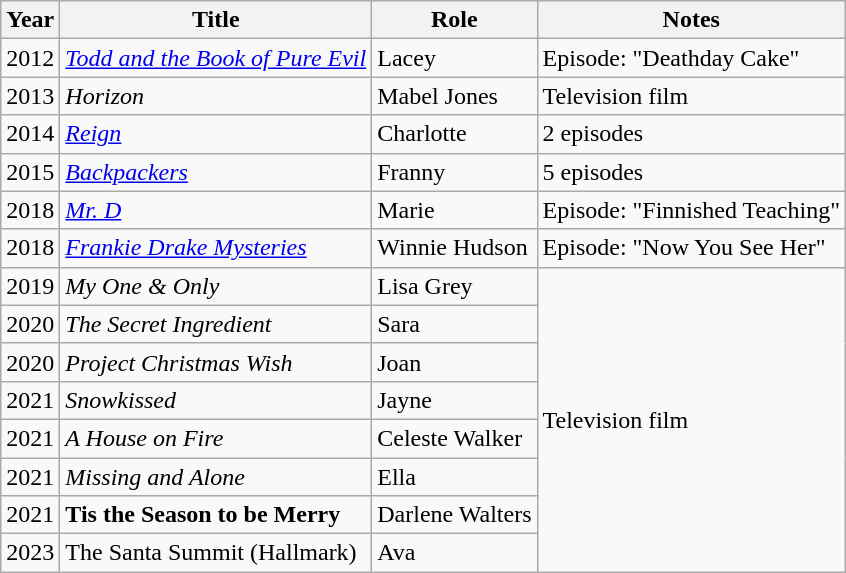<table class="wikitable sortable">
<tr>
<th>Year</th>
<th>Title</th>
<th>Role</th>
<th class="unsortable">Notes</th>
</tr>
<tr>
<td>2012</td>
<td><em><a href='#'>Todd and the Book of Pure Evil</a></em></td>
<td>Lacey</td>
<td>Episode: "Deathday Cake"</td>
</tr>
<tr>
<td>2013</td>
<td><em>Horizon</em></td>
<td>Mabel Jones</td>
<td>Television film</td>
</tr>
<tr>
<td>2014</td>
<td><a href='#'><em>Reign</em></a></td>
<td>Charlotte</td>
<td>2 episodes</td>
</tr>
<tr>
<td>2015</td>
<td><a href='#'><em>Backpackers</em></a></td>
<td>Franny</td>
<td>5 episodes</td>
</tr>
<tr>
<td>2018</td>
<td><em><a href='#'>Mr. D</a></em></td>
<td>Marie</td>
<td>Episode: "Finnished Teaching"</td>
</tr>
<tr>
<td>2018</td>
<td><em><a href='#'>Frankie Drake Mysteries</a></em></td>
<td>Winnie Hudson</td>
<td>Episode: "Now You See Her"</td>
</tr>
<tr>
<td>2019</td>
<td><em>My One & Only</em></td>
<td>Lisa Grey</td>
<td rowspan="8">Television film</td>
</tr>
<tr>
<td>2020</td>
<td data-sort-value="Secret Ingredient, The"><em>The Secret Ingredient</em></td>
<td>Sara</td>
</tr>
<tr>
<td>2020</td>
<td><em>Project Christmas Wish</em></td>
<td>Joan</td>
</tr>
<tr>
<td>2021</td>
<td><em>Snowkissed</em></td>
<td>Jayne</td>
</tr>
<tr>
<td>2021</td>
<td data-sort-value="House on Fire, A"><em>A House on Fire</em></td>
<td>Celeste Walker</td>
</tr>
<tr>
<td>2021</td>
<td><em>Missing and Alone</em></td>
<td>Ella</td>
</tr>
<tr>
<td>2021</td>
<td data-sort-value="Tis the Season to be Merry, The"><strong>Tis the Season to be Merry<em></td>
<td>Darlene Walters</td>
</tr>
<tr>
<td>2023</td>
<td data-sort-value="Santa Summit, The"></em>The Santa Summit (Hallmark)<em></td>
<td>Ava</td>
</tr>
</table>
